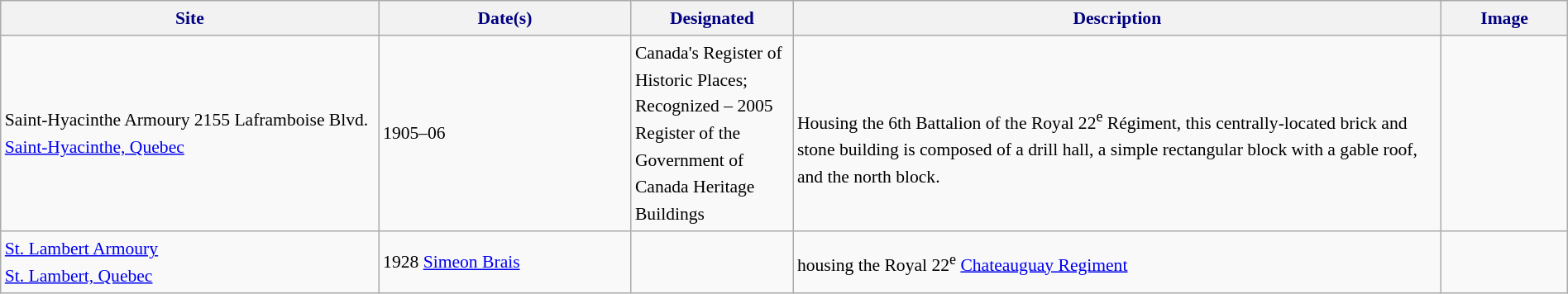<table class="wikitable sortable" style="font-size:90%; width:100%; border:0; text-align:left; line-height:150%;">
<tr>
<th style="background:#f2f2f2; color:navy; width:21%;">Site</th>
<th style="background:#f2f2f2; color:navy; width:14%;">Date(s)</th>
<th style="background:#f2f2f2; color:navy; width:9%;">Designated</th>
<th style="background:#f2f2f2; color:navy; width:36%;" class="unsortable">Description</th>
<th style="background:#f2f2f2; color:navy; width:7%;" class="unsortable">Image</th>
</tr>
<tr>
<td>Saint-Hyacinthe Armoury 2155 Laframboise Blvd.<br><a href='#'>Saint-Hyacinthe, Quebec</a></td>
<td>1905–06</td>
<td>Canada's Register of Historic Places;<br>Recognized – 2005 Register of the Government of Canada Heritage Buildings</td>
<td><br>Housing the 6th Battalion of the Royal 22<sup>e</sup> Régiment, this centrally-located brick and stone building is composed of a drill hall, a simple rectangular block with a gable roof, and the north block.</td>
<td></td>
</tr>
<tr>
<td><a href='#'>St. Lambert Armoury</a><br><a href='#'>St. Lambert, Quebec</a></td>
<td>1928 <a href='#'>Simeon Brais</a></td>
<td></td>
<td>housing the Royal 22<sup>e</sup> <a href='#'>Chateauguay Regiment</a></td>
<td></td>
</tr>
<tr>
</tr>
</table>
